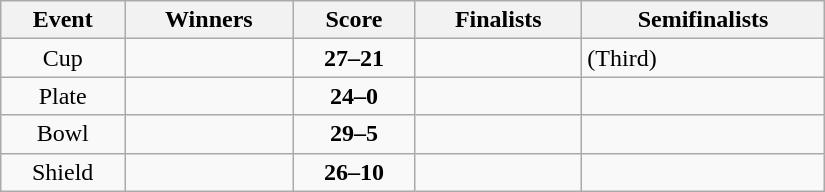<table class="wikitable" width=550 style="text-align: center">
<tr>
<th>Event</th>
<th>Winners</th>
<th>Score</th>
<th>Finalists</th>
<th>Semifinalists</th>
</tr>
<tr>
<td>Cup</td>
<td align=left><strong></strong></td>
<td><strong>27–21</strong></td>
<td align=left></td>
<td align=left> (Third)<br></td>
</tr>
<tr>
<td>Plate</td>
<td align=left><strong></strong></td>
<td><strong>24–0</strong></td>
<td align=left></td>
<td align=left><br></td>
</tr>
<tr>
<td>Bowl</td>
<td align=left><strong></strong></td>
<td><strong>29–5</strong></td>
<td align=left></td>
<td align=left><br></td>
</tr>
<tr>
<td>Shield</td>
<td align=left><strong></strong></td>
<td><strong>26–10</strong></td>
<td align=left></td>
<td align=left><br></td>
</tr>
</table>
